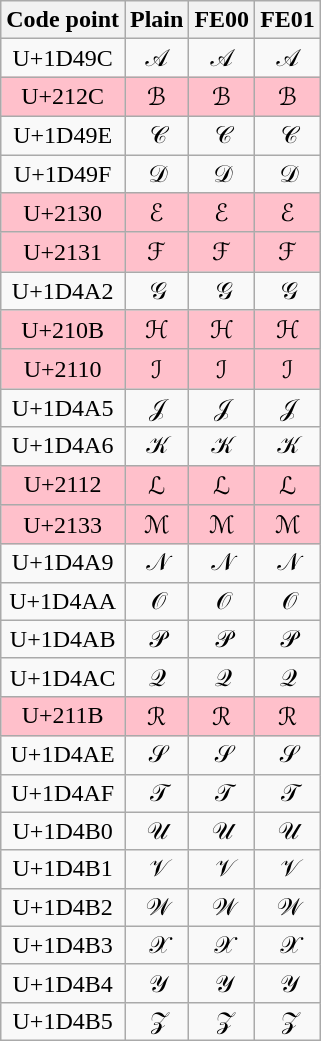<table class="wikitable sortable" style="text-align: center;">
<tr>
<th>Code point</th>
<th>Plain</th>
<th class="unsortable">FE00</th>
<th class="unsortable">FE01</th>
</tr>
<tr>
<td>U+1D49C</td>
<td>&#x1D49C;</td>
<td>&#x1D49C;&#xFE00;</td>
<td>&#x1D49C;&#xFE01;</td>
</tr>
<tr style="background: pink">
<td>U+212C</td>
<td>&#x212C;</td>
<td>&#x212C;&#xFE00;</td>
<td>&#x212C;&#xFE01;</td>
</tr>
<tr>
<td>U+1D49E</td>
<td>&#x1D49E;</td>
<td>&#x1D49E;&#xFE00;</td>
<td>&#x1D49E;&#xFE01;</td>
</tr>
<tr>
<td>U+1D49F</td>
<td>&#x1D49F;</td>
<td>&#x1D49F;&#xFE00;</td>
<td>&#x1D49F;&#xFE01;</td>
</tr>
<tr style="background: pink">
<td>U+2130</td>
<td>&#x2130;</td>
<td>&#x2130;&#xFE00;</td>
<td>&#x2130;&#xFE01;</td>
</tr>
<tr style="background: pink">
<td>U+2131</td>
<td>&#x2131;</td>
<td>&#x2131;&#xFE00;</td>
<td>&#x2131;&#xFE01;</td>
</tr>
<tr>
<td>U+1D4A2</td>
<td>&#x1D4A2;</td>
<td>&#x1D4A2;&#xFE00;</td>
<td>&#x1D4A2;&#xFE01;</td>
</tr>
<tr style="background: pink">
<td>U+210B</td>
<td>&#x210B;</td>
<td>&#x210B;&#xFE00;</td>
<td>&#x210B;&#xFE01;</td>
</tr>
<tr style="background: pink">
<td>U+2110</td>
<td>&#x2110;</td>
<td>&#x2110;&#xFE00;</td>
<td>&#x2110;&#xFE01;</td>
</tr>
<tr>
<td>U+1D4A5</td>
<td>&#x1D4A5;</td>
<td>&#x1D4A5;&#xFE00;</td>
<td>&#x1D4A5;&#xFE01;</td>
</tr>
<tr>
<td>U+1D4A6</td>
<td>&#x1D4A6;</td>
<td>&#x1D4A6;&#xFE00;</td>
<td>&#x1D4A6;&#xFE01;</td>
</tr>
<tr style="background: pink">
<td>U+2112</td>
<td>&#x2112;</td>
<td>&#x2112;&#xFE00;</td>
<td>&#x2112;&#xFE01;</td>
</tr>
<tr style="background: pink">
<td>U+2133</td>
<td>&#x2133;</td>
<td>&#x2133;&#xFE00;</td>
<td>&#x2133;&#xFE01;</td>
</tr>
<tr>
<td>U+1D4A9</td>
<td>&#x1D4A9;</td>
<td>&#x1D4A9;&#xFE00;</td>
<td>&#x1D4A9;&#xFE01;</td>
</tr>
<tr>
<td>U+1D4AA</td>
<td>&#x1D4AA;</td>
<td>&#x1D4AA;&#xFE00;</td>
<td>&#x1D4AA;&#xFE01;</td>
</tr>
<tr>
<td>U+1D4AB</td>
<td>&#x1D4AB;</td>
<td>&#x1D4AB;&#xFE00;</td>
<td>&#x1D4AB;&#xFE01;</td>
</tr>
<tr>
<td>U+1D4AC</td>
<td>&#x1D4AC;</td>
<td>&#x1D4AC;&#xFE00;</td>
<td>&#x1D4AC;&#xFE01;</td>
</tr>
<tr style="background: pink">
<td>U+211B</td>
<td>&#x211B;</td>
<td>&#x211B;&#xFE00;</td>
<td>&#x211B;&#xFE01;</td>
</tr>
<tr>
<td>U+1D4AE</td>
<td>&#x1D4AE;</td>
<td>&#x1D4AE;&#xFE00;</td>
<td>&#x1D4AE;&#xFE01;</td>
</tr>
<tr>
<td>U+1D4AF</td>
<td>&#x1D4AF;</td>
<td>&#x1D4AF;&#xFE00;</td>
<td>&#x1D4AF;&#xFE01;</td>
</tr>
<tr>
<td>U+1D4B0</td>
<td>&#x1D4B0;</td>
<td>&#x1D4B0;&#xFE00;</td>
<td>&#x1D4B0;&#xFE01;</td>
</tr>
<tr>
<td>U+1D4B1</td>
<td>&#x1D4B1;</td>
<td>&#x1D4B1;&#xFE00;</td>
<td>&#x1D4B1;&#xFE01;</td>
</tr>
<tr>
<td>U+1D4B2</td>
<td>&#x1D4B2;</td>
<td>&#x1D4B2;&#xFE00;</td>
<td>&#x1D4B2;&#xFE01;</td>
</tr>
<tr>
<td>U+1D4B3</td>
<td>&#x1D4B3;</td>
<td>&#x1D4B3;&#xFE00;</td>
<td>&#x1D4B3;&#xFE01;</td>
</tr>
<tr>
<td>U+1D4B4</td>
<td>&#x1D4B4;</td>
<td>&#x1D4B4;&#xFE00;</td>
<td>&#x1D4B4;&#xFE01;</td>
</tr>
<tr>
<td>U+1D4B5</td>
<td>&#x1D4B5;</td>
<td>&#x1D4B5;&#xFE00;</td>
<td>&#x1D4B5;&#xFE01;</td>
</tr>
</table>
